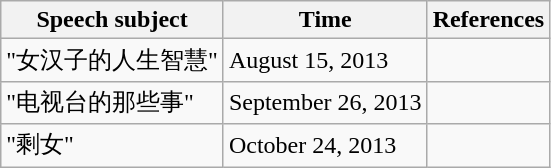<table class="wikitable">
<tr>
<th>Speech subject</th>
<th>Time</th>
<th>References</th>
</tr>
<tr>
<td>"女汉子的人生智慧"</td>
<td>August 15, 2013</td>
<td></td>
</tr>
<tr>
<td>"电视台的那些事"</td>
<td>September 26, 2013</td>
<td></td>
</tr>
<tr>
<td>"剩女"</td>
<td>October 24, 2013</td>
<td></td>
</tr>
</table>
